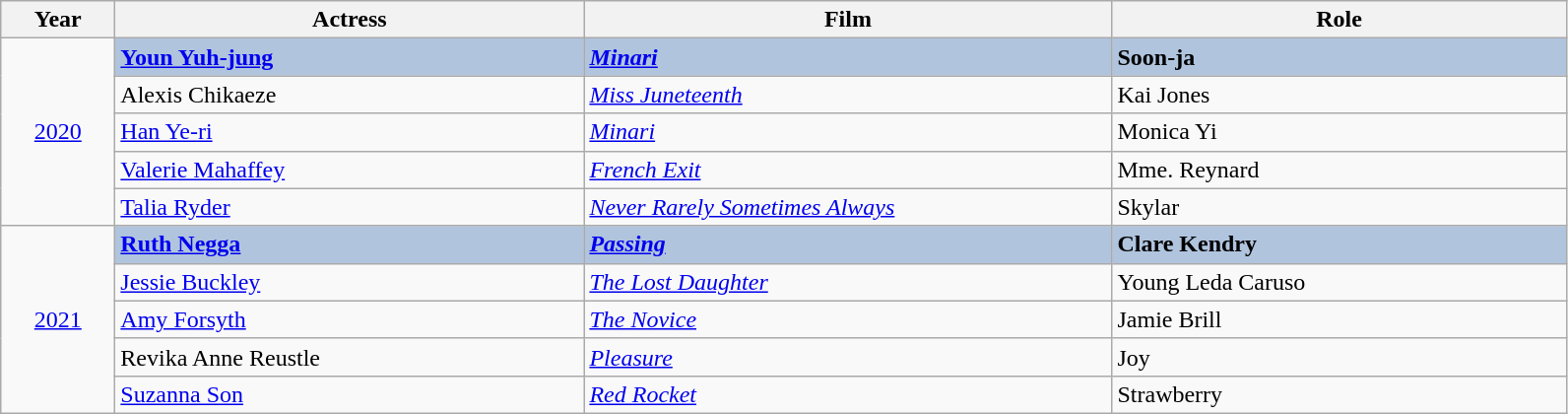<table class=wikitable style="width="87%">
<tr>
<th width="70"><strong>Year</strong></th>
<th width="310"><strong>Actress</strong></th>
<th width="350"><strong>Film</strong></th>
<th width="300"><strong>Role</strong></th>
</tr>
<tr>
<td rowspan="5" style="text-align:center;"><a href='#'>2020</a><br></td>
<td style="background:#B0C4DE;"><strong><a href='#'>Youn Yuh-jung</a></strong></td>
<td style="background:#B0C4DE;"><strong><em><a href='#'>Minari</a></em></strong></td>
<td style="background:#B0C4DE;"><strong>Soon-ja</strong></td>
</tr>
<tr>
<td>Alexis Chikaeze</td>
<td><em><a href='#'>Miss Juneteenth</a></em></td>
<td>Kai Jones</td>
</tr>
<tr>
<td><a href='#'>Han Ye-ri</a></td>
<td><em><a href='#'>Minari</a></em></td>
<td>Monica Yi</td>
</tr>
<tr>
<td><a href='#'>Valerie Mahaffey</a></td>
<td><em><a href='#'>French Exit</a></em></td>
<td>Mme. Reynard</td>
</tr>
<tr>
<td><a href='#'>Talia Ryder</a></td>
<td><em><a href='#'>Never Rarely Sometimes Always</a></em></td>
<td>Skylar</td>
</tr>
<tr>
<td rowspan="5" style="text-align:center;"><a href='#'>2021</a><br></td>
<td style="background:#B0C4DE;"><strong><a href='#'>Ruth Negga</a></strong></td>
<td style="background:#B0C4DE;"><strong><em><a href='#'>Passing</a></em></strong></td>
<td style="background:#B0C4DE;"><strong>Clare Kendry</strong></td>
</tr>
<tr>
<td><a href='#'>Jessie Buckley</a></td>
<td><em><a href='#'>The Lost Daughter</a></em></td>
<td>Young Leda Caruso</td>
</tr>
<tr>
<td><a href='#'>Amy Forsyth</a></td>
<td><em><a href='#'>The Novice</a></em></td>
<td>Jamie Brill</td>
</tr>
<tr>
<td>Revika Anne Reustle</td>
<td><em><a href='#'>Pleasure</a></em></td>
<td>Joy</td>
</tr>
<tr>
<td><a href='#'>Suzanna Son</a></td>
<td><em><a href='#'>Red Rocket</a></em></td>
<td>Strawberry</td>
</tr>
</table>
